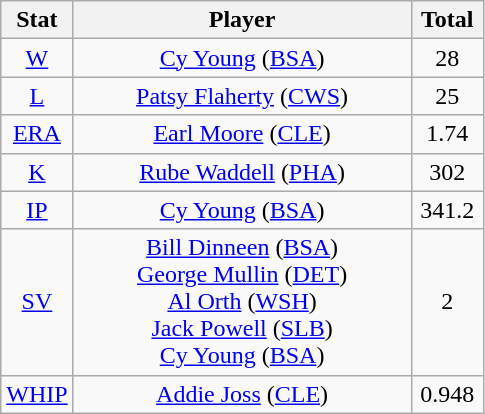<table class="wikitable" style="text-align:center;">
<tr>
<th style="width:15%;">Stat</th>
<th>Player</th>
<th style="width:15%;">Total</th>
</tr>
<tr>
<td><a href='#'>W</a></td>
<td><a href='#'>Cy Young</a> (<a href='#'>BSA</a>)</td>
<td>28</td>
</tr>
<tr>
<td><a href='#'>L</a></td>
<td><a href='#'>Patsy Flaherty</a> (<a href='#'>CWS</a>)</td>
<td>25</td>
</tr>
<tr>
<td><a href='#'>ERA</a></td>
<td><a href='#'>Earl Moore</a> (<a href='#'>CLE</a>)</td>
<td>1.74</td>
</tr>
<tr>
<td><a href='#'>K</a></td>
<td><a href='#'>Rube Waddell</a> (<a href='#'>PHA</a>)</td>
<td>302</td>
</tr>
<tr>
<td><a href='#'>IP</a></td>
<td><a href='#'>Cy Young</a> (<a href='#'>BSA</a>)</td>
<td>341.2</td>
</tr>
<tr>
<td><a href='#'>SV</a></td>
<td><a href='#'>Bill Dinneen</a> (<a href='#'>BSA</a>)<br><a href='#'>George Mullin</a> (<a href='#'>DET</a>)<br><a href='#'>Al Orth</a> (<a href='#'>WSH</a>)<br><a href='#'>Jack Powell</a> (<a href='#'>SLB</a>)<br><a href='#'>Cy Young</a> (<a href='#'>BSA</a>)</td>
<td>2</td>
</tr>
<tr>
<td><a href='#'>WHIP</a></td>
<td><a href='#'>Addie Joss</a> (<a href='#'>CLE</a>)</td>
<td>0.948</td>
</tr>
</table>
